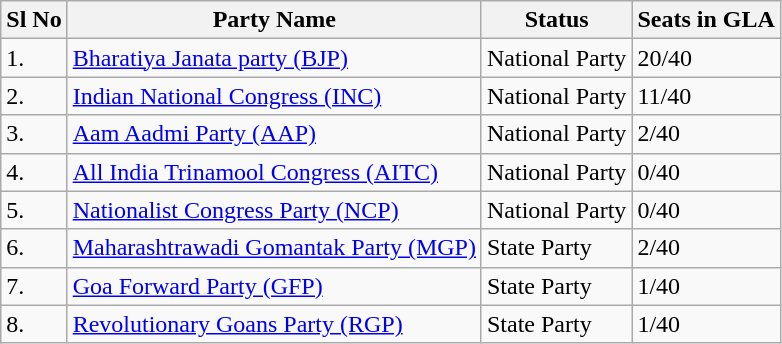<table class="wikitable">
<tr>
<th>Sl No</th>
<th>Party Name</th>
<th>Status</th>
<th>Seats in GLA</th>
</tr>
<tr>
<td>1.</td>
<td><a href='#'>Bharatiya Janata party (BJP)</a></td>
<td>National Party</td>
<td>20/40</td>
</tr>
<tr>
<td>2.</td>
<td><a href='#'>Indian National Congress (INC)</a></td>
<td>National Party</td>
<td>11/40</td>
</tr>
<tr>
<td>3.</td>
<td><a href='#'>Aam Aadmi Party (AAP)</a></td>
<td>National Party</td>
<td>2/40</td>
</tr>
<tr>
<td>4.</td>
<td><a href='#'>All India Trinamool Congress (AITC)</a></td>
<td>National Party</td>
<td>0/40</td>
</tr>
<tr>
<td>5.</td>
<td><a href='#'>Nationalist Congress Party (NCP)</a></td>
<td>National Party</td>
<td>0/40</td>
</tr>
<tr>
<td>6.</td>
<td><a href='#'>Maharashtrawadi Gomantak Party (MGP)</a></td>
<td>State Party</td>
<td>2/40</td>
</tr>
<tr>
<td>7.</td>
<td><a href='#'>Goa Forward Party (GFP)</a></td>
<td>State Party</td>
<td>1/40</td>
</tr>
<tr>
<td>8.</td>
<td><a href='#'>Revolutionary Goans Party (RGP)</a></td>
<td>State Party</td>
<td>1/40</td>
</tr>
</table>
